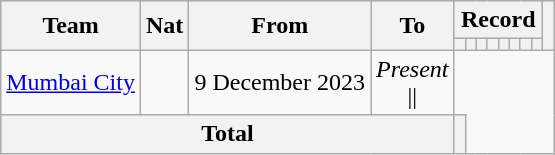<table class="wikitable" style="text-align:center">
<tr>
<th rowspan="2">Team</th>
<th rowspan="2">Nat</th>
<th rowspan="2">From</th>
<th rowspan="2">To</th>
<th colspan="8">Record</th>
<th rowspan="2"></th>
</tr>
<tr>
<th></th>
<th></th>
<th></th>
<th></th>
<th></th>
<th></th>
<th></th>
<th></th>
</tr>
<tr>
<td><a href='#'>Mumbai City</a></td>
<td></td>
<td>9 December 2023</td>
<td><em>Present</em><br>||</td>
</tr>
<tr>
<th colspan="4">Total<br></th>
<th></th>
</tr>
</table>
